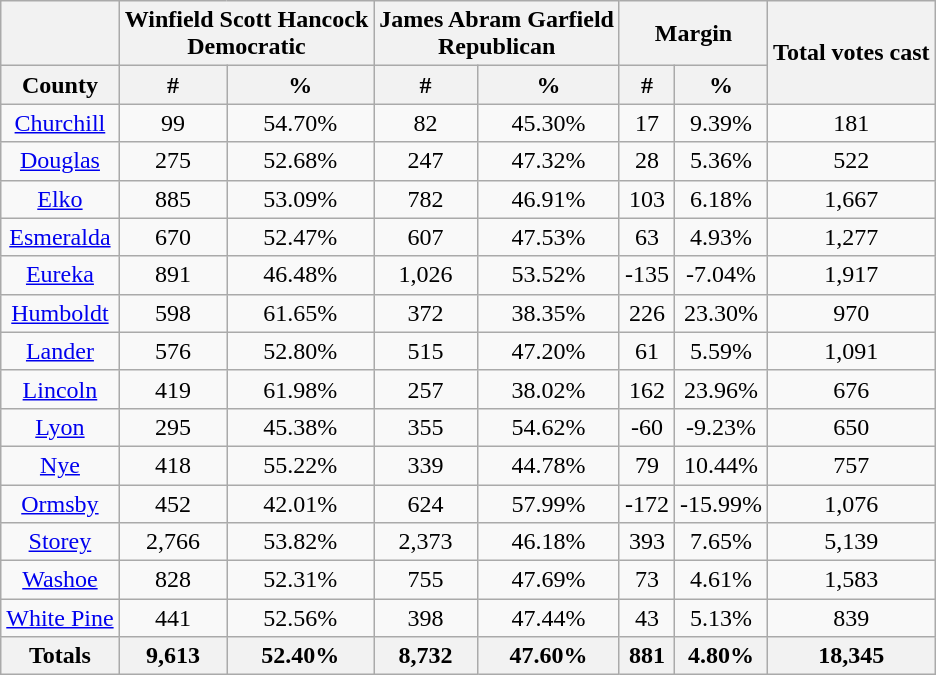<table class="wikitable sortable" style="text-align:center">
<tr>
<th colspan="1"></th>
<th style="text-align:center;" colspan="2">Winfield Scott Hancock<br>Democratic</th>
<th style="text-align:center;" colspan="2">James Abram Garfield<br>Republican</th>
<th style="text-align:center;" colspan="2">Margin</th>
<th style="text-align:center;" rowspan="2">Total votes cast</th>
</tr>
<tr>
<th align=center>County</th>
<th style="text-align:center;" data-sort-type="number">#</th>
<th style="text-align:center;" data-sort-type="number">%</th>
<th style="text-align:center;" data-sort-type="number">#</th>
<th style="text-align:center;" data-sort-type="number">%</th>
<th style="text-align:center;" data-sort-type="number">#</th>
<th style="text-align:center;" data-sort-type="number">%</th>
</tr>
<tr style="text-align:center;">
<td><a href='#'>Churchill</a></td>
<td>99</td>
<td>54.70%</td>
<td>82</td>
<td>45.30%</td>
<td>17</td>
<td>9.39%</td>
<td>181</td>
</tr>
<tr style="text-align:center;">
<td><a href='#'>Douglas</a></td>
<td>275</td>
<td>52.68%</td>
<td>247</td>
<td>47.32%</td>
<td>28</td>
<td>5.36%</td>
<td>522</td>
</tr>
<tr style="text-align:center;">
<td><a href='#'>Elko</a></td>
<td>885</td>
<td>53.09%</td>
<td>782</td>
<td>46.91%</td>
<td>103</td>
<td>6.18%</td>
<td>1,667</td>
</tr>
<tr style="text-align:center;">
<td><a href='#'>Esmeralda</a></td>
<td>670</td>
<td>52.47%</td>
<td>607</td>
<td>47.53%</td>
<td>63</td>
<td>4.93%</td>
<td>1,277</td>
</tr>
<tr style="text-align:center;">
<td><a href='#'>Eureka</a></td>
<td>891</td>
<td>46.48%</td>
<td>1,026</td>
<td>53.52%</td>
<td>-135</td>
<td>-7.04%</td>
<td>1,917</td>
</tr>
<tr style="text-align:center;">
<td><a href='#'>Humboldt</a></td>
<td>598</td>
<td>61.65%</td>
<td>372</td>
<td>38.35%</td>
<td>226</td>
<td>23.30%</td>
<td>970</td>
</tr>
<tr style="text-align:center;">
<td><a href='#'>Lander</a></td>
<td>576</td>
<td>52.80%</td>
<td>515</td>
<td>47.20%</td>
<td>61</td>
<td>5.59%</td>
<td>1,091</td>
</tr>
<tr style="text-align:center;">
<td><a href='#'>Lincoln</a></td>
<td>419</td>
<td>61.98%</td>
<td>257</td>
<td>38.02%</td>
<td>162</td>
<td>23.96%</td>
<td>676</td>
</tr>
<tr style="text-align:center;">
<td><a href='#'>Lyon</a></td>
<td>295</td>
<td>45.38%</td>
<td>355</td>
<td>54.62%</td>
<td>-60</td>
<td>-9.23%</td>
<td>650</td>
</tr>
<tr style="text-align:center;">
<td><a href='#'>Nye</a></td>
<td>418</td>
<td>55.22%</td>
<td>339</td>
<td>44.78%</td>
<td>79</td>
<td>10.44%</td>
<td>757</td>
</tr>
<tr style="text-align:center;">
<td><a href='#'>Ormsby</a></td>
<td>452</td>
<td>42.01%</td>
<td>624</td>
<td>57.99%</td>
<td>-172</td>
<td>-15.99%</td>
<td>1,076</td>
</tr>
<tr style="text-align:center;">
<td><a href='#'>Storey</a></td>
<td>2,766</td>
<td>53.82%</td>
<td>2,373</td>
<td>46.18%</td>
<td>393</td>
<td>7.65%</td>
<td>5,139</td>
</tr>
<tr style="text-align:center;">
<td><a href='#'>Washoe</a></td>
<td>828</td>
<td>52.31%</td>
<td>755</td>
<td>47.69%</td>
<td>73</td>
<td>4.61%</td>
<td>1,583</td>
</tr>
<tr style="text-align:center;">
<td><a href='#'>White Pine</a></td>
<td>441</td>
<td>52.56%</td>
<td>398</td>
<td>47.44%</td>
<td>43</td>
<td>5.13%</td>
<td>839</td>
</tr>
<tr style="text-align:center;">
<th>Totals</th>
<th>9,613</th>
<th>52.40%</th>
<th>8,732</th>
<th>47.60%</th>
<th>881</th>
<th>4.80%</th>
<th>18,345</th>
</tr>
</table>
